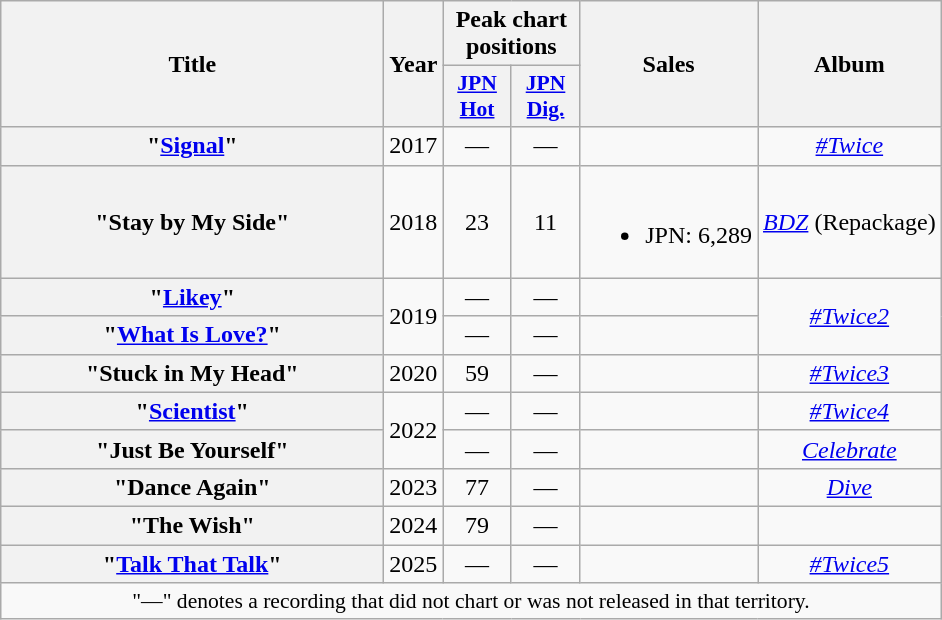<table class="wikitable plainrowheaders" style="text-align:center">
<tr>
<th scope="col" rowspan=2 style="width:15.5em">Title</th>
<th scope="col" rowspan=2 style="width:1em">Year</th>
<th scope="col" colspan=2>Peak chart positions</th>
<th scope="col" rowspan=2>Sales</th>
<th scope="col" rowspan=2>Album</th>
</tr>
<tr>
<th scope="col" style="width:2.7em;font-size:90%"><a href='#'>JPN Hot</a><br></th>
<th scope="col" style="width:2.7em;font-size:90%"><a href='#'>JPN Dig.</a><br></th>
</tr>
<tr>
<th scope=row>"<a href='#'>Signal</a>"<br></th>
<td>2017</td>
<td>—</td>
<td>—</td>
<td></td>
<td><em><a href='#'>#Twice</a></em></td>
</tr>
<tr>
<th scope=row>"Stay by My Side"</th>
<td>2018</td>
<td>23</td>
<td>11</td>
<td><br><ul><li>JPN: 6,289</li></ul></td>
<td><em><a href='#'>BDZ</a></em> (Repackage)</td>
</tr>
<tr>
<th scope=row>"<a href='#'>Likey</a>"<br></th>
<td rowspan=2>2019</td>
<td>—</td>
<td>—</td>
<td></td>
<td rowspan=2><em><a href='#'>#Twice2</a></em></td>
</tr>
<tr>
<th scope=row>"<a href='#'>What Is Love?</a>"<br></th>
<td>—</td>
<td>—</td>
</tr>
<tr>
<th scope=row>"Stuck in My Head"<br></th>
<td>2020</td>
<td>59</td>
<td>—</td>
<td></td>
<td><em><a href='#'>#Twice3</a></em></td>
</tr>
<tr>
<th scope=row>"<a href='#'>Scientist</a>"<br></th>
<td rowspan=2>2022</td>
<td>—</td>
<td>—</td>
<td></td>
<td><em><a href='#'>#Twice4</a></em></td>
</tr>
<tr>
<th scope=row>"Just Be Yourself"</th>
<td>—</td>
<td>—</td>
<td></td>
<td><em><a href='#'>Celebrate</a></em></td>
</tr>
<tr>
<th scope=row>"Dance Again"</th>
<td>2023</td>
<td>77</td>
<td>—</td>
<td></td>
<td><em><a href='#'>Dive</a></em></td>
</tr>
<tr>
<th scope=row>"The Wish"</th>
<td>2024</td>
<td>79</td>
<td>—</td>
<td></td>
<td></td>
</tr>
<tr>
<th scope=row>"<a href='#'>Talk That Talk</a>"<br></th>
<td>2025</td>
<td>—</td>
<td>—</td>
<td></td>
<td><em><a href='#'>#Twice5</a></em></td>
</tr>
<tr>
<td colspan=6 style="font-size:90%">"—" denotes a recording that did not chart or was not released in that territory.</td>
</tr>
</table>
